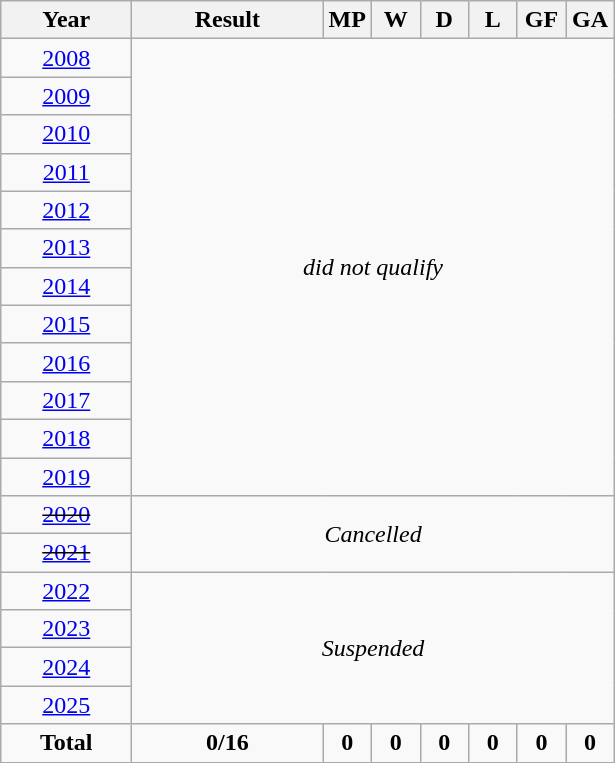<table class="wikitable" style="text-align: center;">
<tr>
<th width=80>Year</th>
<th width=120>Result</th>
<th width=25>MP</th>
<th width=25>W</th>
<th width=25>D</th>
<th width=25>L</th>
<th width=25>GF</th>
<th width=25>GA</th>
</tr>
<tr>
<td> <a href='#'>2008</a></td>
<td colspan=7 rowspan=12><em>did not qualify</em></td>
</tr>
<tr>
<td> <a href='#'>2009</a></td>
</tr>
<tr>
<td> <a href='#'>2010</a></td>
</tr>
<tr>
<td> <a href='#'>2011</a></td>
</tr>
<tr>
<td> <a href='#'>2012</a></td>
</tr>
<tr>
<td> <a href='#'>2013</a></td>
</tr>
<tr>
<td> <a href='#'>2014</a></td>
</tr>
<tr>
<td> <a href='#'>2015</a></td>
</tr>
<tr>
<td> <a href='#'>2016</a></td>
</tr>
<tr>
<td> <a href='#'>2017</a></td>
</tr>
<tr>
<td> <a href='#'>2018</a></td>
</tr>
<tr>
<td> <a href='#'>2019</a></td>
</tr>
<tr>
<td> <s><a href='#'>2020</a></s></td>
<td colspan=7 rowspan=2><em>Cancelled</em></td>
</tr>
<tr>
<td> <s><a href='#'>2021</a></s></td>
</tr>
<tr>
<td> <a href='#'>2022</a></td>
<td colspan=7 rowspan=4><em>Suspended</em></td>
</tr>
<tr>
<td> <a href='#'>2023</a></td>
</tr>
<tr>
<td> <a href='#'>2024</a></td>
</tr>
<tr>
<td> <a href='#'>2025</a></td>
</tr>
<tr>
<td><strong>Total</strong></td>
<td><strong>0/16</strong></td>
<td><strong>0</strong></td>
<td><strong>0</strong></td>
<td><strong>0</strong></td>
<td><strong>0</strong></td>
<td><strong>0</strong></td>
<td><strong>0</strong></td>
</tr>
<tr>
</tr>
</table>
